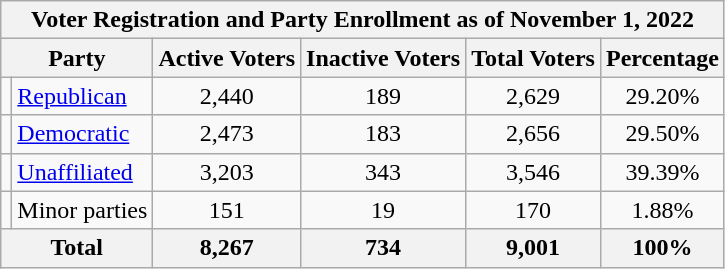<table class=wikitable>
<tr>
<th colspan = 6>Voter Registration and Party Enrollment as of November 1, 2022</th>
</tr>
<tr>
<th colspan = 2>Party</th>
<th>Active Voters</th>
<th>Inactive Voters</th>
<th>Total Voters</th>
<th>Percentage</th>
</tr>
<tr>
<td></td>
<td><a href='#'>Republican</a></td>
<td align = center>2,440</td>
<td align = center>189</td>
<td align = center>2,629</td>
<td align = center>29.20%</td>
</tr>
<tr>
<td></td>
<td><a href='#'>Democratic</a></td>
<td align = center>2,473</td>
<td align = center>183</td>
<td align = center>2,656</td>
<td align = center>29.50%</td>
</tr>
<tr>
<td></td>
<td><a href='#'>Unaffiliated</a></td>
<td align = center>3,203</td>
<td align = center>343</td>
<td align = center>3,546</td>
<td align = center>39.39%</td>
</tr>
<tr>
<td></td>
<td>Minor parties</td>
<td align = center>151</td>
<td align = center>19</td>
<td align = center>170</td>
<td align = center>1.88%</td>
</tr>
<tr>
<th colspan = 2>Total</th>
<th align = center>8,267</th>
<th align = center>734</th>
<th align = center>9,001</th>
<th align = center>100%</th>
</tr>
</table>
